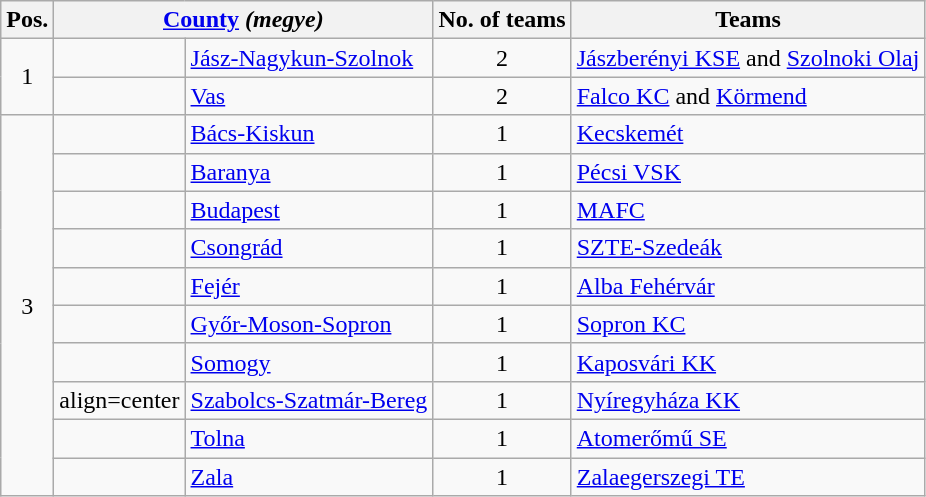<table class="wikitable">
<tr>
<th>Pos.</th>
<th colspan=2><a href='#'>County</a> <em>(megye)</em></th>
<th>No. of teams</th>
<th>Teams</th>
</tr>
<tr>
<td rowspan="2" align="center">1</td>
<td align=center></td>
<td><a href='#'>Jász-Nagykun-Szolnok</a></td>
<td align="center">2</td>
<td><a href='#'>Jászberényi KSE</a> and <a href='#'>Szolnoki Olaj</a></td>
</tr>
<tr>
<td align=center></td>
<td><a href='#'>Vas</a></td>
<td align="center">2</td>
<td><a href='#'>Falco KC</a> and <a href='#'>Körmend</a></td>
</tr>
<tr>
<td rowspan="10" align="center">3</td>
<td align=center></td>
<td><a href='#'>Bács-Kiskun</a></td>
<td align="center">1</td>
<td><a href='#'>Kecskemét</a></td>
</tr>
<tr>
<td align=center></td>
<td><a href='#'>Baranya</a></td>
<td align="center">1</td>
<td><a href='#'>Pécsi VSK</a></td>
</tr>
<tr>
<td align=center></td>
<td><a href='#'>Budapest</a></td>
<td align="center">1</td>
<td><a href='#'>MAFC</a></td>
</tr>
<tr>
<td align=center></td>
<td><a href='#'>Csongrád</a></td>
<td align="center">1</td>
<td><a href='#'>SZTE-Szedeák</a></td>
</tr>
<tr>
<td align=center></td>
<td><a href='#'>Fejér</a></td>
<td align="center">1</td>
<td><a href='#'>Alba Fehérvár</a></td>
</tr>
<tr>
<td align=center></td>
<td><a href='#'>Győr-Moson-Sopron</a></td>
<td align="center">1</td>
<td><a href='#'>Sopron KC</a></td>
</tr>
<tr>
<td align=center></td>
<td><a href='#'>Somogy</a></td>
<td align="center">1</td>
<td><a href='#'>Kaposvári KK</a></td>
</tr>
<tr>
<td>align=center</td>
<td><a href='#'>Szabolcs-Szatmár-Bereg</a></td>
<td align="center">1</td>
<td><a href='#'>Nyíregyháza KK</a></td>
</tr>
<tr>
<td align=center></td>
<td><a href='#'>Tolna</a></td>
<td align="center">1</td>
<td><a href='#'>Atomerőmű SE</a></td>
</tr>
<tr>
<td align=center></td>
<td><a href='#'>Zala</a></td>
<td align="center">1</td>
<td><a href='#'>Zalaegerszegi TE</a></td>
</tr>
</table>
